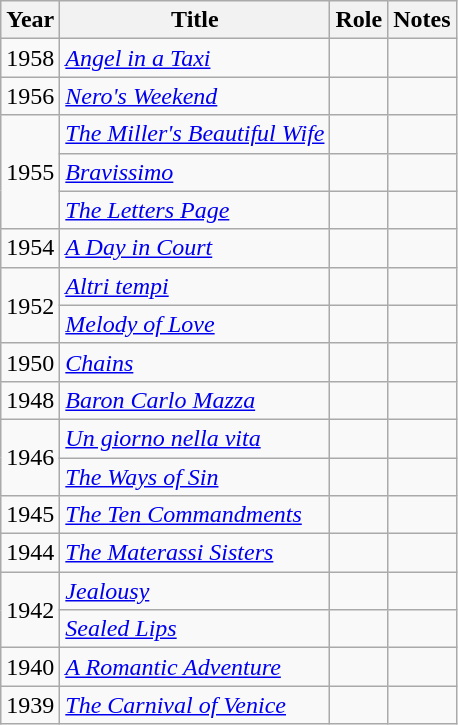<table class="wikitable sortable">
<tr>
<th>Year</th>
<th>Title</th>
<th>Role</th>
<th class="unsortable">Notes</th>
</tr>
<tr>
<td>1958</td>
<td><em><a href='#'>Angel in a Taxi</a></em></td>
<td></td>
<td></td>
</tr>
<tr>
<td>1956</td>
<td><em><a href='#'>Nero's Weekend</a></em></td>
<td></td>
<td></td>
</tr>
<tr>
<td rowspan=3>1955</td>
<td><em><a href='#'>The Miller's Beautiful Wife</a></em></td>
<td></td>
<td></td>
</tr>
<tr>
<td><em><a href='#'>Bravissimo</a></em></td>
<td></td>
<td></td>
</tr>
<tr>
<td><em><a href='#'>The Letters Page</a></em></td>
<td></td>
<td></td>
</tr>
<tr>
<td>1954</td>
<td><em><a href='#'>A Day in Court</a></em></td>
<td></td>
<td></td>
</tr>
<tr>
<td rowspan=2>1952</td>
<td><em><a href='#'>Altri tempi</a></em></td>
<td></td>
<td></td>
</tr>
<tr>
<td><em><a href='#'>Melody of Love</a></em></td>
<td></td>
<td></td>
</tr>
<tr>
<td>1950</td>
<td><em><a href='#'>Chains</a></em></td>
<td></td>
<td></td>
</tr>
<tr>
<td>1948</td>
<td><em><a href='#'>Baron Carlo Mazza</a></em></td>
<td></td>
<td></td>
</tr>
<tr>
<td rowspan=2>1946</td>
<td><em><a href='#'>Un giorno nella vita</a></em></td>
<td></td>
<td></td>
</tr>
<tr>
<td><em><a href='#'>The Ways of Sin</a></em></td>
<td></td>
<td></td>
</tr>
<tr>
<td>1945</td>
<td><em><a href='#'>The Ten Commandments</a></em></td>
<td></td>
<td></td>
</tr>
<tr>
<td>1944</td>
<td><em><a href='#'>The Materassi Sisters</a></em></td>
<td></td>
<td></td>
</tr>
<tr>
<td rowspan=2>1942</td>
<td><em><a href='#'>Jealousy</a></em></td>
<td></td>
<td></td>
</tr>
<tr>
<td><em><a href='#'>Sealed Lips</a></em></td>
<td></td>
<td></td>
</tr>
<tr>
<td>1940</td>
<td><em><a href='#'>A Romantic Adventure</a></em></td>
<td></td>
<td></td>
</tr>
<tr>
<td>1939</td>
<td><em><a href='#'>The Carnival of Venice</a></em></td>
<td></td>
<td></td>
</tr>
</table>
